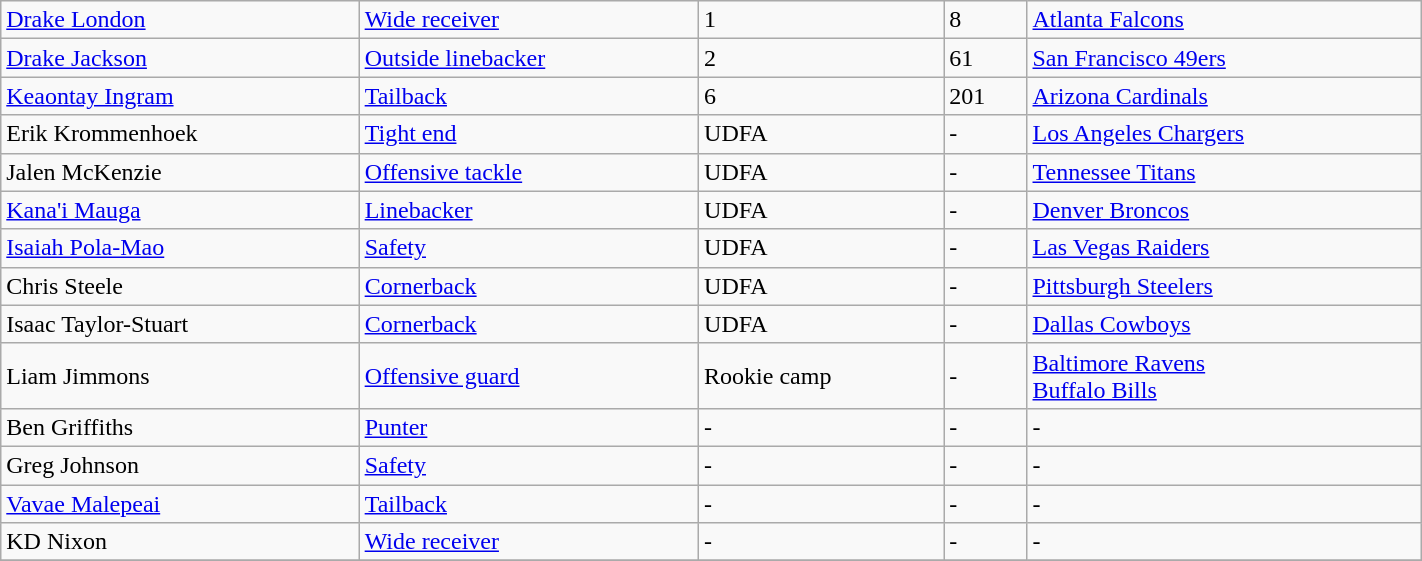<table class="wikitable" style="width:75%;">
<tr>
<td><a href='#'>Drake London</a></td>
<td><a href='#'>Wide receiver</a></td>
<td>1</td>
<td>8</td>
<td><a href='#'>Atlanta Falcons</a></td>
</tr>
<tr>
<td><a href='#'>Drake Jackson</a></td>
<td><a href='#'>Outside linebacker</a></td>
<td>2</td>
<td>61</td>
<td><a href='#'>San Francisco 49ers</a></td>
</tr>
<tr>
<td><a href='#'>Keaontay Ingram</a></td>
<td><a href='#'>Tailback</a></td>
<td>6</td>
<td>201</td>
<td><a href='#'>Arizona Cardinals</a></td>
</tr>
<tr>
<td>Erik Krommenhoek</td>
<td><a href='#'>Tight end</a></td>
<td>UDFA</td>
<td>-</td>
<td><a href='#'>Los Angeles Chargers</a></td>
</tr>
<tr>
<td>Jalen McKenzie</td>
<td><a href='#'>Offensive tackle</a></td>
<td>UDFA</td>
<td>-</td>
<td><a href='#'>Tennessee Titans</a></td>
</tr>
<tr>
<td><a href='#'>Kana'i Mauga</a></td>
<td><a href='#'>Linebacker</a></td>
<td>UDFA</td>
<td>-</td>
<td><a href='#'>Denver Broncos</a></td>
</tr>
<tr>
<td><a href='#'>Isaiah Pola-Mao</a></td>
<td><a href='#'>Safety</a></td>
<td>UDFA</td>
<td>-</td>
<td><a href='#'>Las Vegas Raiders</a></td>
</tr>
<tr>
<td>Chris Steele</td>
<td><a href='#'>Cornerback</a></td>
<td>UDFA</td>
<td>-</td>
<td><a href='#'>Pittsburgh Steelers</a></td>
</tr>
<tr>
<td>Isaac Taylor-Stuart</td>
<td><a href='#'>Cornerback</a></td>
<td>UDFA</td>
<td>-</td>
<td><a href='#'>Dallas Cowboys</a></td>
</tr>
<tr>
<td>Liam Jimmons</td>
<td><a href='#'>Offensive guard</a></td>
<td>Rookie camp</td>
<td>-</td>
<td><a href='#'>Baltimore Ravens</a> <br> <a href='#'>Buffalo Bills</a></td>
</tr>
<tr>
<td>Ben Griffiths</td>
<td><a href='#'>Punter</a></td>
<td>-</td>
<td>-</td>
<td>-</td>
</tr>
<tr>
<td>Greg Johnson</td>
<td><a href='#'>Safety</a></td>
<td>-</td>
<td>-</td>
<td>-</td>
</tr>
<tr>
<td><a href='#'>Vavae Malepeai</a></td>
<td><a href='#'>Tailback</a></td>
<td>-</td>
<td>-</td>
<td>-</td>
</tr>
<tr>
<td>KD Nixon</td>
<td><a href='#'>Wide receiver</a></td>
<td>-</td>
<td>-</td>
<td>-</td>
</tr>
<tr>
</tr>
</table>
